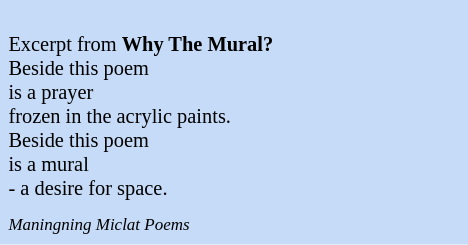<table class="toccolours" style="float: right; margin-left: 1em; margin-right: 1em; font-size: 85%; background:#c6dbf7; color:black; width:23em; max-width: 25%;" cellspacing="5">
<tr>
<td style="text-align: left;"><br>Excerpt from <strong>Why The Mural?</strong><br>Beside this poem<br>
is a prayer<br>
frozen in the acrylic paints.<br>Beside this poem<br>
is a mural<br>
- a desire for space.<br></td>
</tr>
<tr>
<td style="text-align: left;"><small><em>Maningning Miclat Poems</em></small></td>
</tr>
</table>
